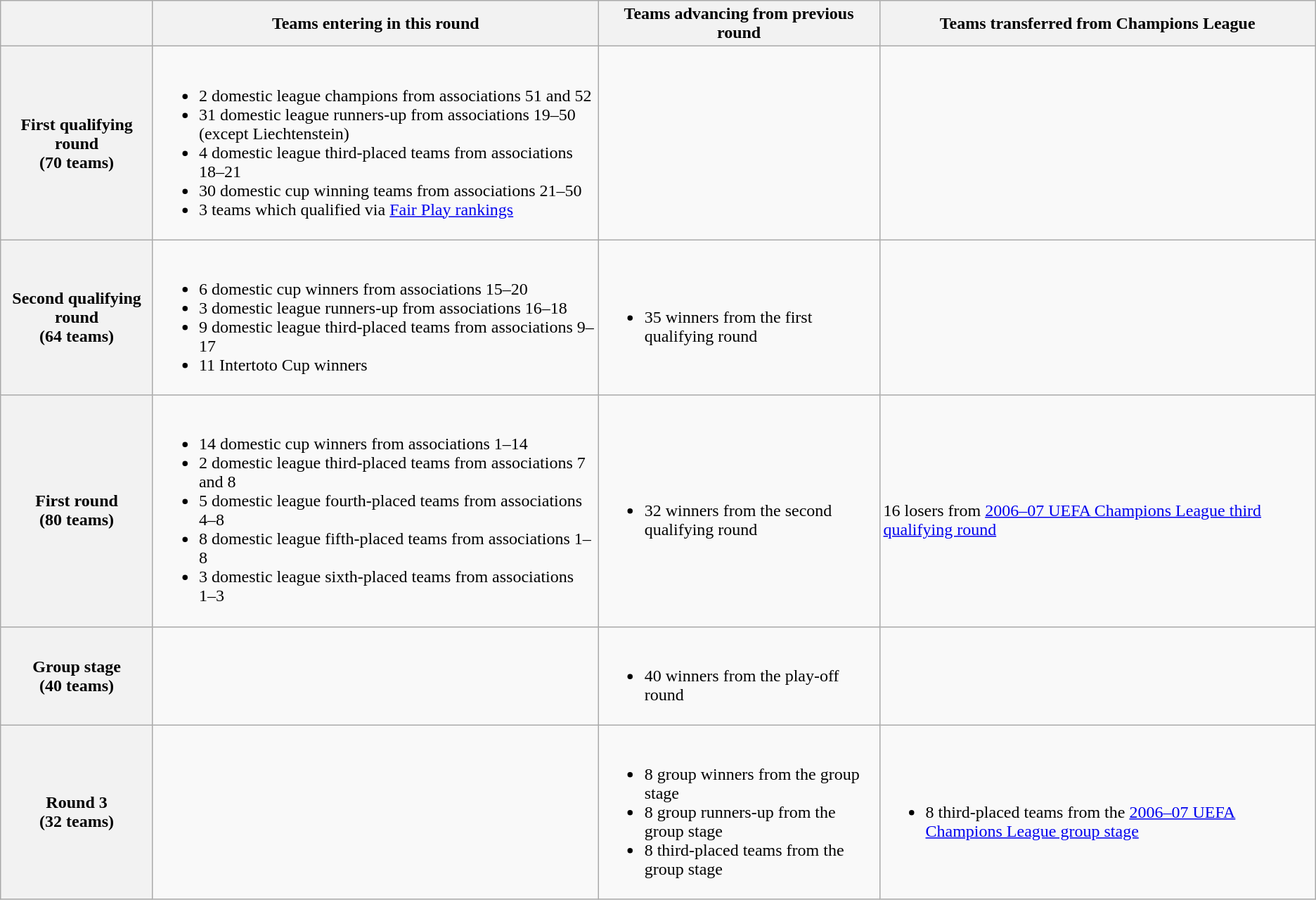<table class="wikitable">
<tr>
<th></th>
<th>Teams entering in this round</th>
<th>Teams advancing from previous round</th>
<th>Teams transferred from Champions League</th>
</tr>
<tr>
<th>First qualifying round<br> (70 teams)</th>
<td><br><ul><li>2 domestic league champions from associations 51 and 52</li><li>31 domestic league runners-up from associations 19–50 (except Liechtenstein)</li><li>4 domestic league third-placed teams from associations 18–21</li><li>30 domestic cup winning teams from associations 21–50</li><li>3 teams which qualified via <a href='#'>Fair Play rankings</a></li></ul></td>
<td></td>
<td></td>
</tr>
<tr>
<th>Second qualifying round<br> (64 teams)</th>
<td><br><ul><li>6 domestic cup winners from associations 15–20</li><li>3 domestic league runners-up from associations 16–18</li><li>9 domestic league third-placed teams from associations 9–17</li><li>11 Intertoto Cup winners</li></ul></td>
<td><br><ul><li>35 winners from the first qualifying round</li></ul></td>
<td></td>
</tr>
<tr>
<th>First round<br> (80 teams)</th>
<td><br><ul><li>14 domestic cup winners from associations 1–14</li><li>2 domestic league third-placed teams from associations 7 and 8</li><li>5 domestic league fourth-placed teams from associations 4–8</li><li>8 domestic league fifth-placed teams from associations 1–8</li><li>3 domestic league sixth-placed teams from associations 1–3</li></ul></td>
<td><br><ul><li>32 winners from the second qualifying round</li></ul></td>
<td><br>16 losers from <a href='#'>2006–07 UEFA Champions League third qualifying round</a></td>
</tr>
<tr>
<th>Group stage<br> (40 teams)</th>
<td></td>
<td><br><ul><li>40 winners from the play-off round</li></ul></td>
<td></td>
</tr>
<tr>
<th>Round 3<br> (32 teams)</th>
<td></td>
<td><br><ul><li>8 group winners from the group stage</li><li>8 group runners-up from the group stage</li><li>8 third-placed teams from the group stage</li></ul></td>
<td><br><ul><li>8 third-placed teams from the <a href='#'>2006–07 UEFA Champions League group stage</a></li></ul></td>
</tr>
</table>
